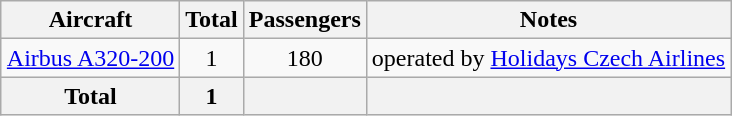<table class="wikitable" style="margin:0.5em auto; text-align:center">
<tr>
<th>Aircraft</th>
<th>Total</th>
<th>Passengers</th>
<th>Notes</th>
</tr>
<tr>
<td><a href='#'>Airbus A320-200</a></td>
<td>1</td>
<td>180</td>
<td>operated by <a href='#'>Holidays Czech Airlines</a></td>
</tr>
<tr>
<th>Total</th>
<th>1</th>
<th></th>
<th></th>
</tr>
</table>
